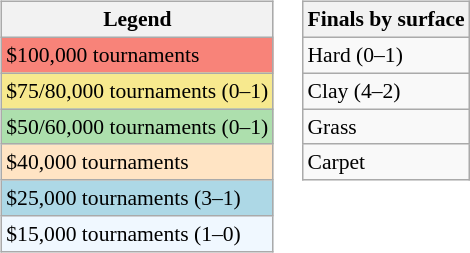<table>
<tr valign=top>
<td><br><table class="wikitable" style="font-size:90%">
<tr>
<th>Legend</th>
</tr>
<tr style="background:#f88379;">
<td>$100,000 tournaments</td>
</tr>
<tr style="background:#f7e98e;">
<td>$75/80,000 tournaments (0–1)</td>
</tr>
<tr style="background:#addfad;">
<td>$50/60,000 tournaments (0–1)</td>
</tr>
<tr style="background:#ffe4c4;">
<td>$40,000 tournaments</td>
</tr>
<tr style="background:lightblue;">
<td>$25,000 tournaments (3–1)</td>
</tr>
<tr style="background:#f0f8ff;">
<td>$15,000 tournaments (1–0)</td>
</tr>
</table>
</td>
<td><br><table class="wikitable" style="font-size:90%">
<tr>
<th>Finals by surface</th>
</tr>
<tr>
<td>Hard (0–1)</td>
</tr>
<tr>
<td>Clay (4–2)</td>
</tr>
<tr>
<td>Grass</td>
</tr>
<tr>
<td>Carpet</td>
</tr>
</table>
</td>
</tr>
</table>
